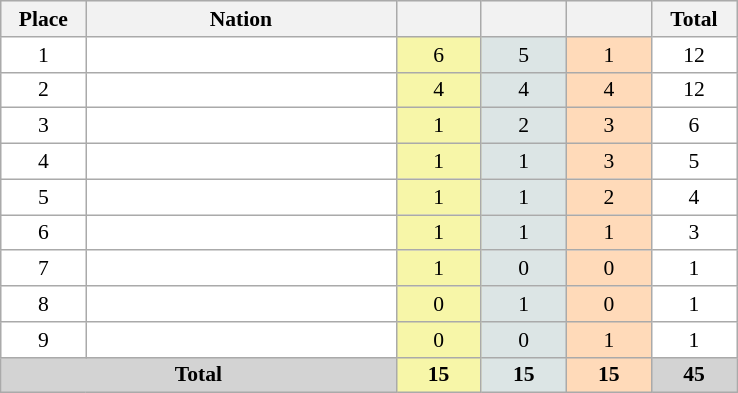<table class=wikitable style="border:1px solid #AAAAAA;font-size:90%">
<tr bgcolor="#EFEFEF">
<th width=50>Place</th>
<th width=200>Nation</th>
<th width=50></th>
<th width=50></th>
<th width=50></th>
<th width=50>Total</th>
</tr>
<tr align="center" valign="top" bgcolor="#FFFFFF">
<td>1</td>
<td align="left"></td>
<td style="background:#F7F6A8;">6</td>
<td style="background:#DCE5E5;">5</td>
<td style="background:#FFDAB9;">1</td>
<td>12</td>
</tr>
<tr align="center" valign="top" bgcolor="#FFFFFF">
<td>2</td>
<td align="left"></td>
<td style="background:#F7F6A8;">4</td>
<td style="background:#DCE5E5;">4</td>
<td style="background:#FFDAB9;">4</td>
<td>12</td>
</tr>
<tr align="center" valign="top" bgcolor="#FFFFFF">
<td>3</td>
<td align="left"></td>
<td style="background:#F7F6A8;">1</td>
<td style="background:#DCE5E5;">2</td>
<td style="background:#FFDAB9;">3</td>
<td>6</td>
</tr>
<tr align="center" valign="top" bgcolor="#FFFFFF">
<td>4</td>
<td align="left"></td>
<td style="background:#F7F6A8;">1</td>
<td style="background:#DCE5E5;">1</td>
<td style="background:#FFDAB9;">3</td>
<td>5</td>
</tr>
<tr align="center" valign="top" bgcolor="#FFFFFF">
<td>5</td>
<td align="left"></td>
<td style="background:#F7F6A8;">1</td>
<td style="background:#DCE5E5;">1</td>
<td style="background:#FFDAB9;">2</td>
<td>4</td>
</tr>
<tr align="center" valign="top" bgcolor="#FFFFFF">
<td>6</td>
<td align="left"></td>
<td style="background:#F7F6A8;">1</td>
<td style="background:#DCE5E5;">1</td>
<td style="background:#FFDAB9;">1</td>
<td>3</td>
</tr>
<tr align="center" valign="top" bgcolor="#FFFFFF">
<td>7</td>
<td align="left"></td>
<td style="background:#F7F6A8;">1</td>
<td style="background:#DCE5E5;">0</td>
<td style="background:#FFDAB9;">0</td>
<td>1</td>
</tr>
<tr align="center" valign="top" bgcolor="#FFFFFF">
<td>8</td>
<td align="left"></td>
<td style="background:#F7F6A8;">0</td>
<td style="background:#DCE5E5;">1</td>
<td style="background:#FFDAB9;">0</td>
<td>1</td>
</tr>
<tr align="center" valign="top" bgcolor="#FFFFFF">
<td>9</td>
<td align="left"></td>
<td style="background:#F7F6A8;">0</td>
<td style="background:#DCE5E5;">0</td>
<td style="background:#FFDAB9;">1</td>
<td>1</td>
</tr>
<tr align="center">
<td colspan="2" bgcolor=D3D3D3><strong>Total</strong></td>
<td style="background:#F7F6A8;"><strong>15</strong></td>
<td style="background:#DCE5E5;"><strong>15</strong></td>
<td style="background:#FFDAB9;"><strong>15</strong></td>
<td bgcolor=D3D3D3><strong>45</strong></td>
</tr>
</table>
